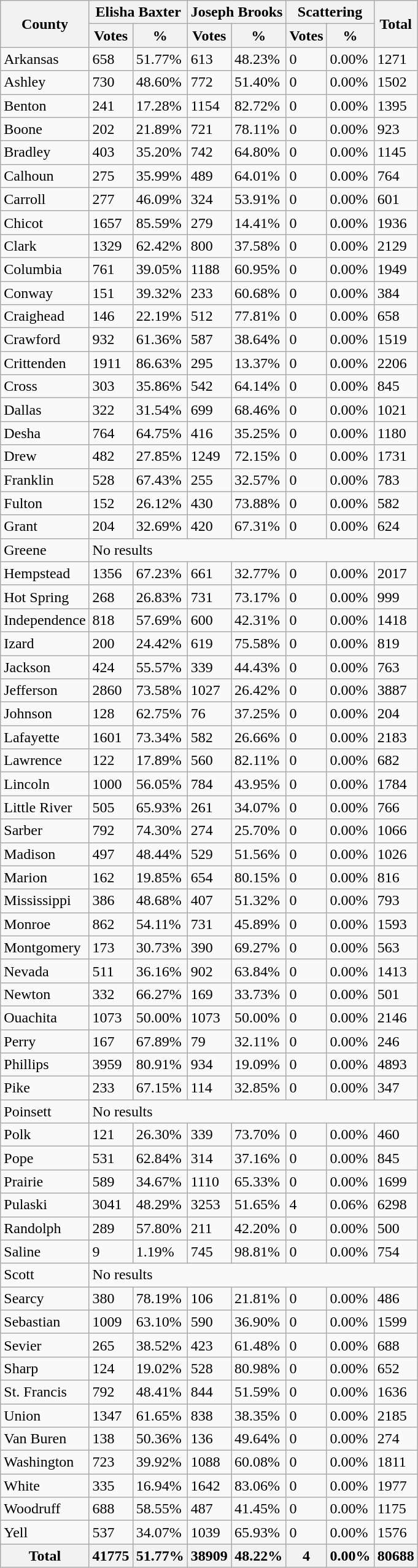<table class="wikitable sortable mw-collapsible mw-collapsed">
<tr>
<th rowspan="2">County</th>
<th colspan="2">Elisha Baxter</th>
<th colspan="2">Joseph Brooks</th>
<th colspan="2">Scattering</th>
<th rowspan="2">Total</th>
</tr>
<tr>
<th>Votes</th>
<th>%</th>
<th>Votes</th>
<th>%</th>
<th>Votes</th>
<th>%</th>
</tr>
<tr>
<td>Arkansas</td>
<td>658</td>
<td>51.77%</td>
<td>613</td>
<td>48.23%</td>
<td>0</td>
<td>0.00%</td>
<td>1271</td>
</tr>
<tr>
<td>Ashley</td>
<td>730</td>
<td>48.60%</td>
<td>772</td>
<td>51.40%</td>
<td>0</td>
<td>0.00%</td>
<td>1502</td>
</tr>
<tr>
<td>Benton</td>
<td>241</td>
<td>17.28%</td>
<td>1154</td>
<td>82.72%</td>
<td>0</td>
<td>0.00%</td>
<td>1395</td>
</tr>
<tr>
<td>Boone</td>
<td>202</td>
<td>21.89%</td>
<td>721</td>
<td>78.11%</td>
<td>0</td>
<td>0.00%</td>
<td>923</td>
</tr>
<tr>
<td>Bradley</td>
<td>403</td>
<td>35.20%</td>
<td>742</td>
<td>64.80%</td>
<td>0</td>
<td>0.00%</td>
<td>1145</td>
</tr>
<tr>
<td>Calhoun</td>
<td>275</td>
<td>35.99%</td>
<td>489</td>
<td>64.01%</td>
<td>0</td>
<td>0.00%</td>
<td>764</td>
</tr>
<tr>
<td>Carroll</td>
<td>277</td>
<td>46.09%</td>
<td>324</td>
<td>53.91%</td>
<td>0</td>
<td>0.00%</td>
<td>601</td>
</tr>
<tr>
<td>Chicot</td>
<td>1657</td>
<td>85.59%</td>
<td>279</td>
<td>14.41%</td>
<td>0</td>
<td>0.00%</td>
<td>1936</td>
</tr>
<tr>
<td>Clark</td>
<td>1329</td>
<td>62.42%</td>
<td>800</td>
<td>37.58%</td>
<td>0</td>
<td>0.00%</td>
<td>2129</td>
</tr>
<tr>
<td>Columbia</td>
<td>761</td>
<td>39.05%</td>
<td>1188</td>
<td>60.95%</td>
<td>0</td>
<td>0.00%</td>
<td>1949</td>
</tr>
<tr>
<td>Conway</td>
<td>151</td>
<td>39.32%</td>
<td>233</td>
<td>60.68%</td>
<td>0</td>
<td>0.00%</td>
<td>384</td>
</tr>
<tr>
<td>Craighead</td>
<td>146</td>
<td>22.19%</td>
<td>512</td>
<td>77.81%</td>
<td>0</td>
<td>0.00%</td>
<td>658</td>
</tr>
<tr>
<td>Crawford</td>
<td>932</td>
<td>61.36%</td>
<td>587</td>
<td>38.64%</td>
<td>0</td>
<td>0.00%</td>
<td>1519</td>
</tr>
<tr>
<td>Crittenden</td>
<td>1911</td>
<td>86.63%</td>
<td>295</td>
<td>13.37%</td>
<td>0</td>
<td>0.00%</td>
<td>2206</td>
</tr>
<tr>
<td>Cross</td>
<td>303</td>
<td>35.86%</td>
<td>542</td>
<td>64.14%</td>
<td>0</td>
<td>0.00%</td>
<td>845</td>
</tr>
<tr>
<td>Dallas</td>
<td>322</td>
<td>31.54%</td>
<td>699</td>
<td>68.46%</td>
<td>0</td>
<td>0.00%</td>
<td>1021</td>
</tr>
<tr>
<td>Desha</td>
<td>764</td>
<td>64.75%</td>
<td>416</td>
<td>35.25%</td>
<td>0</td>
<td>0.00%</td>
<td>1180</td>
</tr>
<tr>
<td>Drew</td>
<td>482</td>
<td>27.85%</td>
<td>1249</td>
<td>72.15%</td>
<td>0</td>
<td>0.00%</td>
<td>1731</td>
</tr>
<tr>
<td>Franklin</td>
<td>528</td>
<td>67.43%</td>
<td>255</td>
<td>32.57%</td>
<td>0</td>
<td>0.00%</td>
<td>783</td>
</tr>
<tr>
<td>Fulton</td>
<td>152</td>
<td>26.12%</td>
<td>430</td>
<td>73.88%</td>
<td>0</td>
<td>0.00%</td>
<td>582</td>
</tr>
<tr>
<td>Grant</td>
<td>204</td>
<td>32.69%</td>
<td>420</td>
<td>67.31%</td>
<td>0</td>
<td>0.00%</td>
<td>624</td>
</tr>
<tr>
<td>Greene</td>
<td colspan="7">No results</td>
</tr>
<tr>
<td>Hempstead</td>
<td>1356</td>
<td>67.23%</td>
<td>661</td>
<td>32.77%</td>
<td>0</td>
<td>0.00%</td>
<td>2017</td>
</tr>
<tr>
<td>Hot Spring</td>
<td>268</td>
<td>26.83%</td>
<td>731</td>
<td>73.17%</td>
<td>0</td>
<td>0.00%</td>
<td>999</td>
</tr>
<tr>
<td>Independence</td>
<td>818</td>
<td>57.69%</td>
<td>600</td>
<td>42.31%</td>
<td>0</td>
<td>0.00%</td>
<td>1418</td>
</tr>
<tr>
<td>Izard</td>
<td>200</td>
<td>24.42%</td>
<td>619</td>
<td>75.58%</td>
<td>0</td>
<td>0.00%</td>
<td>819</td>
</tr>
<tr>
<td>Jackson</td>
<td>424</td>
<td>55.57%</td>
<td>339</td>
<td>44.43%</td>
<td>0</td>
<td>0.00%</td>
<td>763</td>
</tr>
<tr>
<td>Jefferson</td>
<td>2860</td>
<td>73.58%</td>
<td>1027</td>
<td>26.42%</td>
<td>0</td>
<td>0.00%</td>
<td>3887</td>
</tr>
<tr>
<td>Johnson</td>
<td>128</td>
<td>62.75%</td>
<td>76</td>
<td>37.25%</td>
<td>0</td>
<td>0.00%</td>
<td>204</td>
</tr>
<tr>
<td>Lafayette</td>
<td>1601</td>
<td>73.34%</td>
<td>582</td>
<td>26.66%</td>
<td>0</td>
<td>0.00%</td>
<td>2183</td>
</tr>
<tr>
<td>Lawrence</td>
<td>122</td>
<td>17.89%</td>
<td>560</td>
<td>82.11%</td>
<td>0</td>
<td>0.00%</td>
<td>682</td>
</tr>
<tr>
<td>Lincoln</td>
<td>1000</td>
<td>56.05%</td>
<td>784</td>
<td>43.95%</td>
<td>0</td>
<td>0.00%</td>
<td>1784</td>
</tr>
<tr>
<td>Little River</td>
<td>505</td>
<td>65.93%</td>
<td>261</td>
<td>34.07%</td>
<td>0</td>
<td>0.00%</td>
<td>766</td>
</tr>
<tr>
<td>Sarber</td>
<td>792</td>
<td>74.30%</td>
<td>274</td>
<td>25.70%</td>
<td>0</td>
<td>0.00%</td>
<td>1066</td>
</tr>
<tr>
<td>Madison</td>
<td>497</td>
<td>48.44%</td>
<td>529</td>
<td>51.56%</td>
<td>0</td>
<td>0.00%</td>
<td>1026</td>
</tr>
<tr>
<td>Marion</td>
<td>162</td>
<td>19.85%</td>
<td>654</td>
<td>80.15%</td>
<td>0</td>
<td>0.00%</td>
<td>816</td>
</tr>
<tr>
<td>Mississippi</td>
<td>386</td>
<td>48.68%</td>
<td>407</td>
<td>51.32%</td>
<td>0</td>
<td>0.00%</td>
<td>793</td>
</tr>
<tr>
<td>Monroe</td>
<td>862</td>
<td>54.11%</td>
<td>731</td>
<td>45.89%</td>
<td>0</td>
<td>0.00%</td>
<td>1593</td>
</tr>
<tr>
<td>Montgomery</td>
<td>173</td>
<td>30.73%</td>
<td>390</td>
<td>69.27%</td>
<td>0</td>
<td>0.00%</td>
<td>563</td>
</tr>
<tr>
<td>Nevada</td>
<td>511</td>
<td>36.16%</td>
<td>902</td>
<td>63.84%</td>
<td>0</td>
<td>0.00%</td>
<td>1413</td>
</tr>
<tr>
<td>Newton</td>
<td>332</td>
<td>66.27%</td>
<td>169</td>
<td>33.73%</td>
<td>0</td>
<td>0.00%</td>
<td>501</td>
</tr>
<tr>
<td>Ouachita</td>
<td>1073</td>
<td>50.00%</td>
<td>1073</td>
<td>50.00%</td>
<td>0</td>
<td>0.00%</td>
<td>2146</td>
</tr>
<tr>
<td>Perry</td>
<td>167</td>
<td>67.89%</td>
<td>79</td>
<td>32.11%</td>
<td>0</td>
<td>0.00%</td>
<td>246</td>
</tr>
<tr>
<td>Phillips</td>
<td>3959</td>
<td>80.91%</td>
<td>934</td>
<td>19.09%</td>
<td>0</td>
<td>0.00%</td>
<td>4893</td>
</tr>
<tr>
<td>Pike</td>
<td>233</td>
<td>67.15%</td>
<td>114</td>
<td>32.85%</td>
<td>0</td>
<td>0.00%</td>
<td>347</td>
</tr>
<tr>
<td>Poinsett</td>
<td colspan="7">No results</td>
</tr>
<tr>
<td>Polk</td>
<td>121</td>
<td>26.30%</td>
<td>339</td>
<td>73.70%</td>
<td>0</td>
<td>0.00%</td>
<td>460</td>
</tr>
<tr>
<td>Pope</td>
<td>531</td>
<td>62.84%</td>
<td>314</td>
<td>37.16%</td>
<td>0</td>
<td>0.00%</td>
<td>845</td>
</tr>
<tr>
<td>Prairie</td>
<td>589</td>
<td>34.67%</td>
<td>1110</td>
<td>65.33%</td>
<td>0</td>
<td>0.00%</td>
<td>1699</td>
</tr>
<tr>
<td>Pulaski</td>
<td>3041</td>
<td>48.29%</td>
<td>3253</td>
<td>51.65%</td>
<td>4</td>
<td>0.06%</td>
<td>6298</td>
</tr>
<tr>
<td>Randolph</td>
<td>289</td>
<td>57.80%</td>
<td>211</td>
<td>42.20%</td>
<td>0</td>
<td>0.00%</td>
<td>500</td>
</tr>
<tr>
<td>Saline</td>
<td>9</td>
<td>1.19%</td>
<td>745</td>
<td>98.81%</td>
<td>0</td>
<td>0.00%</td>
<td>754</td>
</tr>
<tr>
<td>Scott</td>
<td colspan="7">No results</td>
</tr>
<tr>
<td>Searcy</td>
<td>380</td>
<td>78.19%</td>
<td>106</td>
<td>21.81%</td>
<td>0</td>
<td>0.00%</td>
<td>486</td>
</tr>
<tr>
<td>Sebastian</td>
<td>1009</td>
<td>63.10%</td>
<td>590</td>
<td>36.90%</td>
<td>0</td>
<td>0.00%</td>
<td>1599</td>
</tr>
<tr>
<td>Sevier</td>
<td>265</td>
<td>38.52%</td>
<td>423</td>
<td>61.48%</td>
<td>0</td>
<td>0.00%</td>
<td>688</td>
</tr>
<tr>
<td>Sharp</td>
<td>124</td>
<td>19.02%</td>
<td>528</td>
<td>80.98%</td>
<td>0</td>
<td>0.00%</td>
<td>652</td>
</tr>
<tr>
<td>St. Francis</td>
<td>792</td>
<td>48.41%</td>
<td>844</td>
<td>51.59%</td>
<td>0</td>
<td>0.00%</td>
<td>1636</td>
</tr>
<tr>
<td>Union</td>
<td>1347</td>
<td>61.65%</td>
<td>838</td>
<td>38.35%</td>
<td>0</td>
<td>0.00%</td>
<td>2185</td>
</tr>
<tr>
<td>Van Buren</td>
<td>138</td>
<td>50.36%</td>
<td>136</td>
<td>49.64%</td>
<td>0</td>
<td>0.00%</td>
<td>274</td>
</tr>
<tr>
<td>Washington</td>
<td>723</td>
<td>39.92%</td>
<td>1088</td>
<td>60.08%</td>
<td>0</td>
<td>0.00%</td>
<td>1811</td>
</tr>
<tr>
<td>White</td>
<td>335</td>
<td>16.94%</td>
<td>1642</td>
<td>83.06%</td>
<td>0</td>
<td>0.00%</td>
<td>1977</td>
</tr>
<tr>
<td>Woodruff</td>
<td>688</td>
<td>58.55%</td>
<td>487</td>
<td>41.45%</td>
<td>0</td>
<td>0.00%</td>
<td>1175</td>
</tr>
<tr>
<td>Yell</td>
<td>537</td>
<td>34.07%</td>
<td>1039</td>
<td>65.93%</td>
<td>0</td>
<td>0.00%</td>
<td>1576</td>
</tr>
<tr>
<th>Total</th>
<th>41775</th>
<th>51.77%</th>
<th>38909</th>
<th>48.22%</th>
<th>4</th>
<th>0.00%</th>
<th>80688</th>
</tr>
</table>
